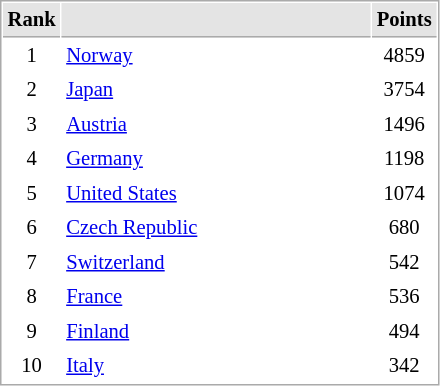<table cellspacing="1" cellpadding="3" style="border:1px solid #AAAAAA;font-size:86%">
<tr bgcolor="#E4E4E4">
<th style="border-bottom:1px solid #AAAAAA" width=10>Rank</th>
<th style="border-bottom:1px solid #AAAAAA" width=200></th>
<th style="border-bottom:1px solid #AAAAAA" width=20>Points</th>
</tr>
<tr align="center">
<td>1</td>
<td align="left"> <a href='#'>Norway</a></td>
<td>4859</td>
</tr>
<tr align="center">
<td>2</td>
<td align="left"> <a href='#'>Japan</a></td>
<td>3754</td>
</tr>
<tr align="center">
<td>3</td>
<td align="left"> <a href='#'>Austria</a></td>
<td>1496</td>
</tr>
<tr align="center">
<td>4</td>
<td align="left"> <a href='#'>Germany</a></td>
<td>1198</td>
</tr>
<tr align="center">
<td>5</td>
<td align="left"> <a href='#'>United States</a></td>
<td>1074</td>
</tr>
<tr align="center">
<td>6</td>
<td align="left"> <a href='#'>Czech Republic</a></td>
<td>680</td>
</tr>
<tr align="center">
<td>7</td>
<td align="left"> <a href='#'>Switzerland</a></td>
<td>542</td>
</tr>
<tr align="center">
<td>8</td>
<td align="left"> <a href='#'>France</a></td>
<td>536</td>
</tr>
<tr align="center">
<td>9</td>
<td align="left"> <a href='#'>Finland</a></td>
<td>494</td>
</tr>
<tr align="center">
<td>10</td>
<td align="left"> <a href='#'>Italy</a></td>
<td>342</td>
</tr>
</table>
